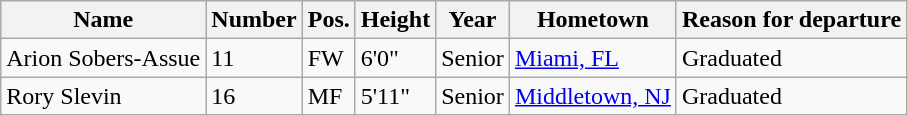<table class="wikitable sortable" border="1">
<tr>
<th>Name</th>
<th>Number</th>
<th>Pos.</th>
<th>Height</th>
<th>Year</th>
<th>Hometown</th>
<th class="unsortable">Reason for departure</th>
</tr>
<tr>
<td>Arion Sobers-Assue</td>
<td>11</td>
<td>FW</td>
<td>6'0"</td>
<td> Senior</td>
<td><a href='#'>Miami, FL</a></td>
<td>Graduated</td>
</tr>
<tr>
<td>Rory Slevin</td>
<td>16</td>
<td>MF</td>
<td>5'11"</td>
<td>Senior</td>
<td><a href='#'>Middletown, NJ</a></td>
<td>Graduated</td>
</tr>
</table>
